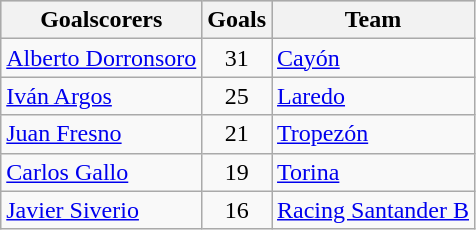<table class="wikitable sortable" class="wikitable">
<tr style="background:#ccc; text-align:center;">
<th>Goalscorers</th>
<th>Goals</th>
<th>Team</th>
</tr>
<tr>
<td> <a href='#'>Alberto Dorronsoro</a></td>
<td style="text-align:center;">31</td>
<td><a href='#'>Cayón</a></td>
</tr>
<tr>
<td> <a href='#'>Iván Argos</a></td>
<td style="text-align:center;">25</td>
<td><a href='#'>Laredo</a></td>
</tr>
<tr>
<td> <a href='#'>Juan Fresno</a></td>
<td style="text-align:center;">21</td>
<td><a href='#'>Tropezón</a></td>
</tr>
<tr>
<td> <a href='#'>Carlos Gallo</a></td>
<td style="text-align:center;">19</td>
<td><a href='#'>Torina</a></td>
</tr>
<tr>
<td> <a href='#'>Javier Siverio</a></td>
<td style="text-align:center;">16</td>
<td><a href='#'>Racing Santander B</a></td>
</tr>
</table>
